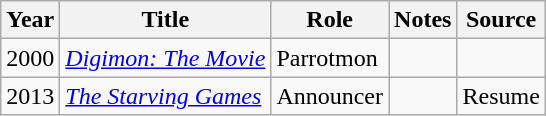<table class="wikitable sortable plainrowheaders">
<tr>
<th>Year</th>
<th>Title</th>
<th>Role</th>
<th class="unsortable">Notes</th>
<th class="unsortable">Source</th>
</tr>
<tr>
<td>2000</td>
<td><em><a href='#'>Digimon: The Movie</a></em></td>
<td>Parrotmon</td>
<td></td>
<td></td>
</tr>
<tr>
<td>2013</td>
<td><em><a href='#'>The Starving Games</a></em></td>
<td>Announcer </td>
<td></td>
<td>Resume</td>
</tr>
</table>
